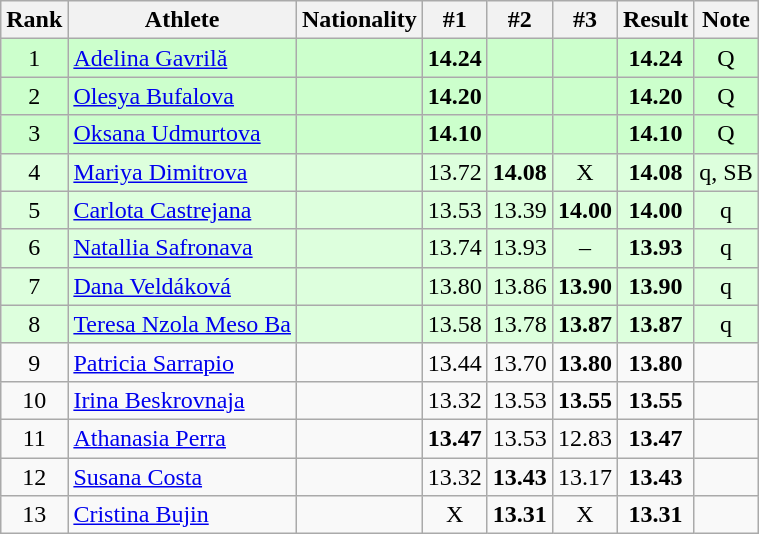<table class="wikitable" style="text-align:center">
<tr>
<th>Rank</th>
<th>Athlete</th>
<th>Nationality</th>
<th>#1</th>
<th>#2</th>
<th>#3</th>
<th>Result</th>
<th>Note</th>
</tr>
<tr bgcolor=ccffcc>
<td>1</td>
<td align=left><a href='#'>Adelina Gavrilă</a></td>
<td align=left></td>
<td><strong>14.24</strong></td>
<td></td>
<td></td>
<td><strong>14.24</strong></td>
<td>Q</td>
</tr>
<tr bgcolor=ccffcc>
<td>2</td>
<td align=left><a href='#'>Olesya Bufalova</a></td>
<td align=left></td>
<td><strong>14.20</strong></td>
<td></td>
<td></td>
<td><strong>14.20</strong></td>
<td>Q</td>
</tr>
<tr bgcolor=ccffcc>
<td>3</td>
<td align=left><a href='#'>Oksana Udmurtova</a></td>
<td align=left></td>
<td><strong>14.10</strong></td>
<td></td>
<td></td>
<td><strong>14.10</strong></td>
<td>Q</td>
</tr>
<tr bgcolor=ddffdd>
<td>4</td>
<td align=left><a href='#'>Mariya Dimitrova</a></td>
<td align=left></td>
<td>13.72</td>
<td><strong>14.08</strong></td>
<td>X</td>
<td><strong>14.08</strong></td>
<td>q, SB</td>
</tr>
<tr bgcolor=ddffdd>
<td>5</td>
<td align=left><a href='#'>Carlota Castrejana</a></td>
<td align=left></td>
<td>13.53</td>
<td>13.39</td>
<td><strong>14.00</strong></td>
<td><strong>14.00</strong></td>
<td>q</td>
</tr>
<tr bgcolor=ddffdd>
<td>6</td>
<td align=left><a href='#'>Natallia Safronava</a></td>
<td align=left></td>
<td>13.74</td>
<td>13.93</td>
<td>–</td>
<td><strong>13.93</strong></td>
<td>q</td>
</tr>
<tr bgcolor=ddffdd>
<td>7</td>
<td align=left><a href='#'>Dana Veldáková</a></td>
<td align=left></td>
<td>13.80</td>
<td>13.86</td>
<td><strong>13.90</strong></td>
<td><strong>13.90</strong></td>
<td>q</td>
</tr>
<tr bgcolor=ddffdd>
<td>8</td>
<td align=left><a href='#'>Teresa Nzola Meso Ba</a></td>
<td align=left></td>
<td>13.58</td>
<td>13.78</td>
<td><strong>13.87</strong></td>
<td><strong>13.87</strong></td>
<td>q</td>
</tr>
<tr>
<td>9</td>
<td align=left><a href='#'>Patricia Sarrapio</a></td>
<td align=left></td>
<td>13.44</td>
<td>13.70</td>
<td><strong>13.80</strong></td>
<td><strong>13.80</strong></td>
<td></td>
</tr>
<tr>
<td>10</td>
<td align=left><a href='#'>Irina Beskrovnaja</a></td>
<td align=left></td>
<td>13.32</td>
<td>13.53</td>
<td><strong>13.55</strong></td>
<td><strong>13.55</strong></td>
<td></td>
</tr>
<tr>
<td>11</td>
<td align=left><a href='#'>Athanasia Perra</a></td>
<td align=left></td>
<td><strong>13.47</strong></td>
<td>13.53</td>
<td>12.83</td>
<td><strong>13.47</strong></td>
<td></td>
</tr>
<tr>
<td>12</td>
<td align=left><a href='#'>Susana Costa</a></td>
<td align=left></td>
<td>13.32</td>
<td><strong>13.43</strong></td>
<td>13.17</td>
<td><strong>13.43</strong></td>
<td></td>
</tr>
<tr>
<td>13</td>
<td align=left><a href='#'>Cristina Bujin</a></td>
<td align=left></td>
<td>X</td>
<td><strong>13.31</strong></td>
<td>X</td>
<td><strong>13.31</strong></td>
<td></td>
</tr>
</table>
